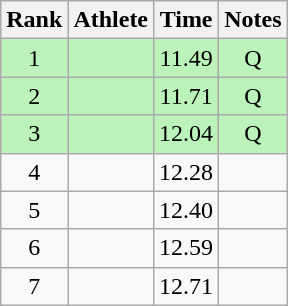<table class="wikitable sortable" style="text-align:center">
<tr>
<th>Rank</th>
<th>Athlete</th>
<th>Time</th>
<th>Notes</th>
</tr>
<tr bgcolor=#bbf3bb>
<td>1</td>
<td align=left></td>
<td>11.49</td>
<td>Q</td>
</tr>
<tr bgcolor=#bbf3bb>
<td>2</td>
<td align=left></td>
<td>11.71</td>
<td>Q</td>
</tr>
<tr bgcolor=#bbf3bb>
<td>3</td>
<td align=left></td>
<td>12.04</td>
<td>Q</td>
</tr>
<tr>
<td>4</td>
<td align=left></td>
<td>12.28</td>
<td></td>
</tr>
<tr>
<td>5</td>
<td align=left></td>
<td>12.40</td>
<td></td>
</tr>
<tr>
<td>6</td>
<td align=left></td>
<td>12.59</td>
<td></td>
</tr>
<tr>
<td>7</td>
<td align=left></td>
<td>12.71</td>
<td></td>
</tr>
</table>
